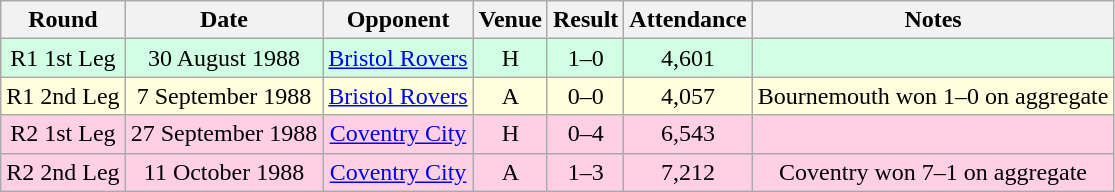<table class="wikitable" style="text-align:center">
<tr>
<th>Round</th>
<th>Date</th>
<th>Opponent</th>
<th>Venue</th>
<th>Result</th>
<th>Attendance</th>
<th>Notes</th>
</tr>
<tr style="background-color: #d0ffe3;">
<td>R1 1st Leg</td>
<td>30 August 1988</td>
<td><a href='#'>Bristol Rovers</a></td>
<td>H</td>
<td>1–0</td>
<td>4,601</td>
<td></td>
</tr>
<tr style="background-color: #ffffdd;">
<td>R1 2nd Leg</td>
<td>7 September 1988</td>
<td><a href='#'>Bristol Rovers</a></td>
<td>A</td>
<td>0–0</td>
<td>4,057</td>
<td>Bournemouth won 1–0 on aggregate</td>
</tr>
<tr style="background-color: #ffd0e3;">
<td>R2 1st Leg</td>
<td>27 September 1988</td>
<td><a href='#'>Coventry City</a></td>
<td>H</td>
<td>0–4</td>
<td>6,543</td>
<td></td>
</tr>
<tr style="background-color: #ffd0e3;">
<td>R2 2nd Leg</td>
<td>11 October 1988</td>
<td><a href='#'>Coventry City</a></td>
<td>A</td>
<td>1–3</td>
<td>7,212</td>
<td>Coventry won 7–1 on aggregate</td>
</tr>
</table>
